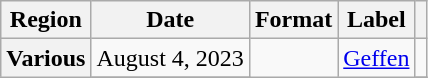<table class="wikitable plainrowheaders">
<tr>
<th scope="col">Region</th>
<th scope="col">Date</th>
<th scope="col">Format</th>
<th scope="col">Label</th>
<th scope="col"></th>
</tr>
<tr>
<th scope="row" rowspan="2">Various</th>
<td>August 4, 2023</td>
<td rowspan="2"></td>
<td rowspan="2"><a href='#'>Geffen</a></td>
<td style="text-align:center"></td>
</tr>
<tr>
</tr>
</table>
